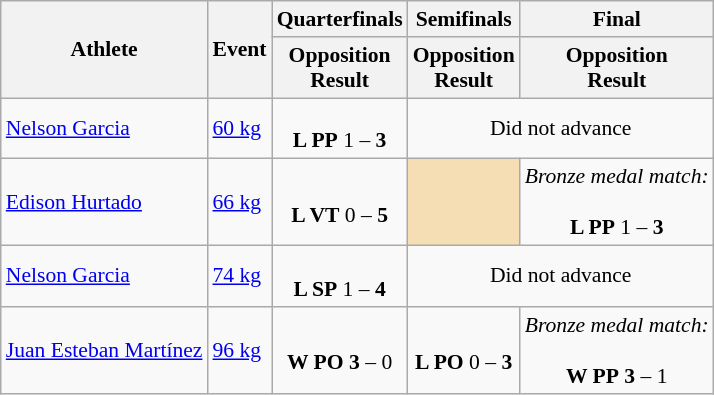<table class="wikitable" border="1" style="font-size:90%">
<tr>
<th rowspan=2>Athlete</th>
<th rowspan=2>Event</th>
<th>Quarterfinals</th>
<th>Semifinals</th>
<th>Final</th>
</tr>
<tr>
<th>Opposition<br>Result</th>
<th>Opposition<br>Result</th>
<th>Opposition<br>Result</th>
</tr>
<tr>
<td><a href='#'>Nelson Garcia</a></td>
<td><a href='#'>60 kg</a></td>
<td align=center><br><strong>L PP</strong> 1 – <strong>3</strong></td>
<td align=center colspan="7">Did not advance</td>
</tr>
<tr>
<td><a href='#'>Edison Hurtado</a></td>
<td><a href='#'>66 kg</a></td>
<td align=center><br><strong>L VT</strong> 0 – <strong>5</strong></td>
<td bgcolor=wheat></td>
<td align=center><em>Bronze medal match:</em><br><br><strong>L PP</strong> 1 – <strong>3</strong></td>
</tr>
<tr>
<td><a href='#'>Nelson Garcia</a></td>
<td><a href='#'>74 kg</a></td>
<td align=center><br><strong>L SP</strong> 1 – <strong>4</strong></td>
<td align=center colspan="7">Did not advance</td>
</tr>
<tr>
<td><a href='#'>Juan Esteban Martínez</a></td>
<td><a href='#'>96 kg</a></td>
<td align=center><br><strong>W PO</strong> <strong>3</strong> – 0</td>
<td align=center><br><strong>L PO</strong> 0 – <strong>3</strong></td>
<td align=center><em>Bronze medal match:</em><br><br><strong>W PP</strong> <strong>3</strong> – 1<br></td>
</tr>
</table>
